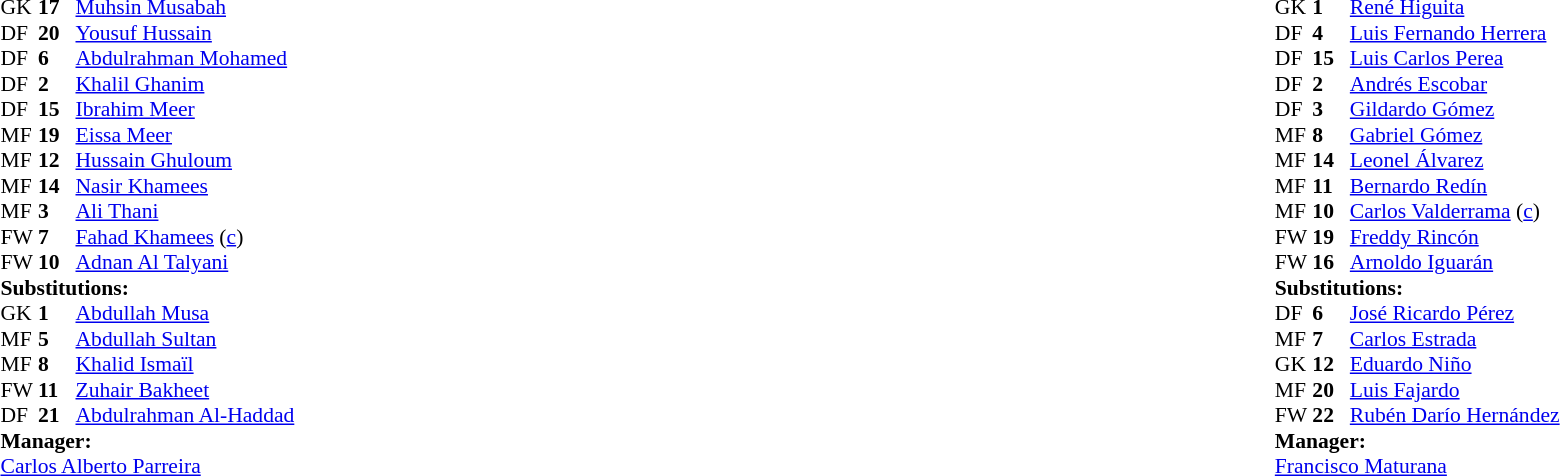<table width="100%">
<tr>
<td valign="top" width="50%"><br><table style="font-size: 90%" cellspacing="0" cellpadding="0">
<tr>
<th width="25"></th>
<th width="25"></th>
</tr>
<tr>
<td>GK</td>
<td><strong>17</strong></td>
<td><a href='#'>Muhsin Musabah</a></td>
</tr>
<tr>
<td>DF</td>
<td><strong>20</strong></td>
<td><a href='#'>Yousuf Hussain</a></td>
<td></td>
</tr>
<tr>
<td>DF</td>
<td><strong>6</strong></td>
<td><a href='#'>Abdulrahman Mohamed</a></td>
</tr>
<tr>
<td>DF</td>
<td><strong>2</strong></td>
<td><a href='#'>Khalil Ghanim</a></td>
</tr>
<tr>
<td>DF</td>
<td><strong>15</strong></td>
<td><a href='#'>Ibrahim Meer</a></td>
<td></td>
</tr>
<tr>
<td>MF</td>
<td><strong>19</strong></td>
<td><a href='#'>Eissa Meer</a></td>
<td></td>
<td></td>
</tr>
<tr>
<td>MF</td>
<td><strong>12</strong></td>
<td><a href='#'>Hussain Ghuloum</a></td>
</tr>
<tr>
<td>MF</td>
<td><strong>14</strong></td>
<td><a href='#'>Nasir Khamees</a></td>
</tr>
<tr>
<td>MF</td>
<td><strong>3</strong></td>
<td><a href='#'>Ali Thani</a></td>
</tr>
<tr>
<td>FW</td>
<td><strong>7</strong></td>
<td><a href='#'>Fahad Khamees</a> (<a href='#'>c</a>)</td>
<td></td>
<td></td>
</tr>
<tr>
<td>FW</td>
<td><strong>10</strong></td>
<td><a href='#'>Adnan Al Talyani</a></td>
</tr>
<tr>
<td colspan=3><strong>Substitutions:</strong></td>
</tr>
<tr>
<td>GK</td>
<td><strong>1</strong></td>
<td><a href='#'>Abdullah Musa</a></td>
</tr>
<tr>
<td>MF</td>
<td><strong>5</strong></td>
<td><a href='#'>Abdullah Sultan</a></td>
<td></td>
<td></td>
</tr>
<tr>
<td>MF</td>
<td><strong>8</strong></td>
<td><a href='#'>Khalid Ismaïl</a></td>
</tr>
<tr>
<td>FW</td>
<td><strong>11</strong></td>
<td><a href='#'>Zuhair Bakheet</a></td>
<td></td>
<td></td>
</tr>
<tr>
<td>DF</td>
<td><strong>21</strong></td>
<td><a href='#'>Abdulrahman Al-Haddad</a></td>
</tr>
<tr>
<td colspan=3><strong>Manager:</strong></td>
</tr>
<tr>
<td colspan="4"> <a href='#'>Carlos Alberto Parreira</a></td>
</tr>
</table>
</td>
<td valign="top" width="50%"><br><table style="font-size: 90%" cellspacing="0" cellpadding="0" align=center>
<tr>
<th width="25"></th>
<th width="25"></th>
</tr>
<tr>
<td>GK</td>
<td><strong>1</strong></td>
<td><a href='#'>René Higuita</a></td>
</tr>
<tr>
<td>DF</td>
<td><strong>4</strong></td>
<td><a href='#'>Luis Fernando Herrera</a></td>
</tr>
<tr>
<td>DF</td>
<td><strong>15</strong></td>
<td><a href='#'>Luis Carlos Perea</a></td>
</tr>
<tr>
<td>DF</td>
<td><strong>2</strong></td>
<td><a href='#'>Andrés Escobar</a></td>
</tr>
<tr>
<td>DF</td>
<td><strong>3</strong></td>
<td><a href='#'>Gildardo Gómez</a></td>
</tr>
<tr>
<td>MF</td>
<td><strong>8</strong></td>
<td><a href='#'>Gabriel Gómez</a></td>
</tr>
<tr>
<td>MF</td>
<td><strong>14</strong></td>
<td><a href='#'>Leonel Álvarez</a></td>
</tr>
<tr>
<td>MF</td>
<td><strong>11</strong></td>
<td><a href='#'>Bernardo Redín</a></td>
</tr>
<tr>
<td>MF</td>
<td><strong>10</strong></td>
<td><a href='#'>Carlos Valderrama</a> (<a href='#'>c</a>)</td>
</tr>
<tr>
<td>FW</td>
<td><strong>19</strong></td>
<td><a href='#'>Freddy Rincón</a></td>
</tr>
<tr>
<td>FW</td>
<td><strong>16</strong></td>
<td><a href='#'>Arnoldo Iguarán</a></td>
<td></td>
<td></td>
</tr>
<tr>
<td colspan=3><strong>Substitutions:</strong></td>
</tr>
<tr>
<td>DF</td>
<td><strong>6</strong></td>
<td><a href='#'>José Ricardo Pérez</a></td>
</tr>
<tr>
<td>MF</td>
<td><strong>7</strong></td>
<td><a href='#'>Carlos Estrada</a></td>
<td></td>
<td></td>
</tr>
<tr>
<td>GK</td>
<td><strong>12</strong></td>
<td><a href='#'>Eduardo Niño</a></td>
</tr>
<tr>
<td>MF</td>
<td><strong>20</strong></td>
<td><a href='#'>Luis Fajardo</a></td>
</tr>
<tr>
<td>FW</td>
<td><strong>22</strong></td>
<td><a href='#'>Rubén Darío Hernández</a></td>
</tr>
<tr>
<td colspan=3><strong>Manager:</strong></td>
</tr>
<tr>
<td colspan="4"><a href='#'>Francisco Maturana</a></td>
</tr>
</table>
</td>
</tr>
</table>
